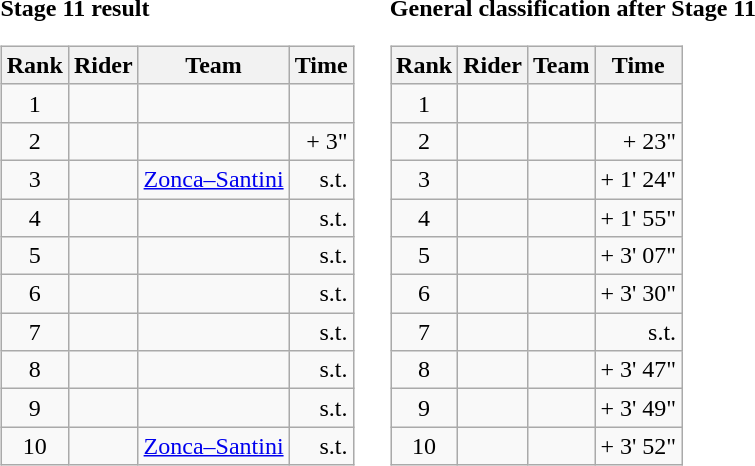<table>
<tr>
<td><strong>Stage 11 result</strong><br><table class="wikitable">
<tr>
<th scope="col">Rank</th>
<th scope="col">Rider</th>
<th scope="col">Team</th>
<th scope="col">Time</th>
</tr>
<tr>
<td style="text-align:center;">1</td>
<td></td>
<td></td>
<td style="text-align:right;"></td>
</tr>
<tr>
<td style="text-align:center;">2</td>
<td></td>
<td></td>
<td style="text-align:right;">+ 3"</td>
</tr>
<tr>
<td style="text-align:center;">3</td>
<td></td>
<td><a href='#'>Zonca–Santini</a></td>
<td style="text-align:right;">s.t.</td>
</tr>
<tr>
<td style="text-align:center;">4</td>
<td></td>
<td></td>
<td style="text-align:right;">s.t.</td>
</tr>
<tr>
<td style="text-align:center;">5</td>
<td></td>
<td></td>
<td style="text-align:right;">s.t.</td>
</tr>
<tr>
<td style="text-align:center;">6</td>
<td></td>
<td></td>
<td style="text-align:right;">s.t.</td>
</tr>
<tr>
<td style="text-align:center;">7</td>
<td></td>
<td></td>
<td style="text-align:right;">s.t.</td>
</tr>
<tr>
<td style="text-align:center;">8</td>
<td></td>
<td></td>
<td style="text-align:right;">s.t.</td>
</tr>
<tr>
<td style="text-align:center;">9</td>
<td></td>
<td></td>
<td style="text-align:right;">s.t.</td>
</tr>
<tr>
<td style="text-align:center;">10</td>
<td></td>
<td><a href='#'>Zonca–Santini</a></td>
<td style="text-align:right;">s.t.</td>
</tr>
</table>
</td>
<td></td>
<td><strong>General classification after Stage 11</strong><br><table class="wikitable">
<tr>
<th scope="col">Rank</th>
<th scope="col">Rider</th>
<th scope="col">Team</th>
<th scope="col">Time</th>
</tr>
<tr>
<td style="text-align:center;">1</td>
<td></td>
<td></td>
<td style="text-align:right;"></td>
</tr>
<tr>
<td style="text-align:center;">2</td>
<td></td>
<td></td>
<td style="text-align:right;">+ 23"</td>
</tr>
<tr>
<td style="text-align:center;">3</td>
<td></td>
<td></td>
<td style="text-align:right;">+ 1' 24"</td>
</tr>
<tr>
<td style="text-align:center;">4</td>
<td></td>
<td></td>
<td style="text-align:right;">+ 1' 55"</td>
</tr>
<tr>
<td style="text-align:center;">5</td>
<td></td>
<td></td>
<td style="text-align:right;">+ 3' 07"</td>
</tr>
<tr>
<td style="text-align:center;">6</td>
<td></td>
<td></td>
<td style="text-align:right;">+ 3' 30"</td>
</tr>
<tr>
<td style="text-align:center;">7</td>
<td></td>
<td></td>
<td style="text-align:right;">s.t.</td>
</tr>
<tr>
<td style="text-align:center;">8</td>
<td></td>
<td></td>
<td style="text-align:right;">+ 3' 47"</td>
</tr>
<tr>
<td style="text-align:center;">9</td>
<td></td>
<td></td>
<td style="text-align:right;">+ 3' 49"</td>
</tr>
<tr>
<td style="text-align:center;">10</td>
<td></td>
<td></td>
<td style="text-align:right;">+ 3' 52"</td>
</tr>
</table>
</td>
</tr>
</table>
